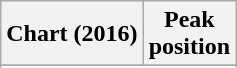<table class="wikitable sortable plainrowheaders" style="text-align:center">
<tr>
<th scope="col">Chart (2016)</th>
<th scope="col">Peak<br>position</th>
</tr>
<tr>
</tr>
<tr>
</tr>
</table>
